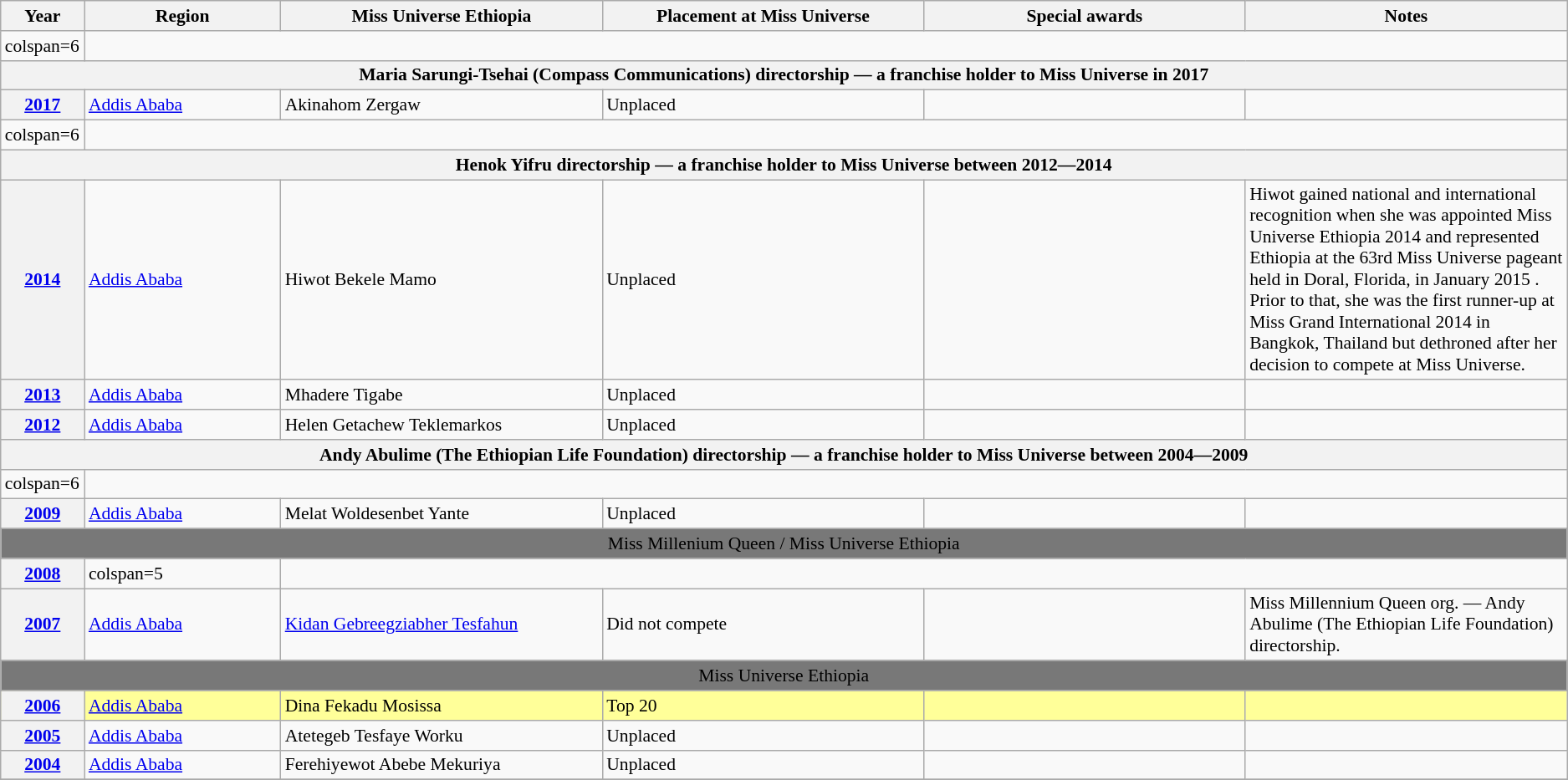<table class="wikitable " style="font-size: 90%;">
<tr>
<th width="60">Year</th>
<th width="150">Region</th>
<th width="250">Miss Universe Ethiopia</th>
<th width="250">Placement at Miss Universe</th>
<th width="250">Special awards</th>
<th width="250">Notes</th>
</tr>
<tr>
<td>colspan=6 </td>
</tr>
<tr>
<th colspan="6">Maria Sarungi-Tsehai (Compass Communications) directorship — a franchise holder to Miss Universe in 2017</th>
</tr>
<tr>
<th><a href='#'>2017</a></th>
<td><a href='#'>Addis Ababa</a></td>
<td>Akinahom Zergaw</td>
<td>Unplaced</td>
<td></td>
<td></td>
</tr>
<tr>
<td>colspan=6 </td>
</tr>
<tr>
<th colspan="6">Henok Yifru directorship — a franchise holder to Miss Universe between 2012―2014</th>
</tr>
<tr>
<th><a href='#'>2014</a></th>
<td><a href='#'>Addis Ababa</a></td>
<td>Hiwot Bekele Mamo</td>
<td>Unplaced</td>
<td></td>
<td>Hiwot gained national and international recognition when she was appointed Miss Universe Ethiopia 2014 and represented Ethiopia at the 63rd Miss Universe pageant held in Doral, Florida, in January 2015 . Prior to that, she was the first runner-up at Miss Grand International 2014 in Bangkok, Thailand but dethroned after her decision to compete at Miss Universe.</td>
</tr>
<tr>
<th><a href='#'>2013</a></th>
<td><a href='#'>Addis Ababa</a></td>
<td>Mhadere Tigabe</td>
<td>Unplaced</td>
<td></td>
<td></td>
</tr>
<tr>
<th><a href='#'>2012</a></th>
<td><a href='#'>Addis Ababa</a></td>
<td>Helen Getachew Teklemarkos</td>
<td>Unplaced</td>
<td></td>
<td></td>
</tr>
<tr>
<th colspan="6">Andy Abulime (The Ethiopian Life Foundation) directorship — a franchise holder to Miss Universe between 2004—2009</th>
</tr>
<tr>
<td>colspan=6 </td>
</tr>
<tr>
<th><a href='#'>2009</a></th>
<td><a href='#'>Addis Ababa</a></td>
<td>Melat Woldesenbet Yante</td>
<td>Unplaced</td>
<td></td>
<td></td>
</tr>
<tr>
</tr>
<tr bgcolor="#787878" align="center">
<td colspan="6"><span>Miss Millenium Queen / Miss Universe Ethiopia</span></td>
</tr>
<tr>
<th><a href='#'>2008</a></th>
<td>colspan=5 </td>
</tr>
<tr>
<th><a href='#'>2007</a></th>
<td><a href='#'>Addis Ababa</a></td>
<td><a href='#'>Kidan Gebreegziabher Tesfahun</a></td>
<td>Did not compete</td>
<td></td>
<td>Miss Millennium Queen org. — Andy Abulime (The Ethiopian Life Foundation) directorship.</td>
</tr>
<tr>
</tr>
<tr bgcolor="#787878" align="center">
<td colspan="6"><span>Miss Universe Ethiopia</span></td>
</tr>
<tr>
</tr>
<tr style="background-color:#FFFF99;">
<th><a href='#'>2006</a></th>
<td><a href='#'>Addis Ababa</a></td>
<td>Dina Fekadu Mosissa</td>
<td>Top 20</td>
<td></td>
<td></td>
</tr>
<tr>
<th><a href='#'>2005</a></th>
<td><a href='#'>Addis Ababa</a></td>
<td>Atetegeb Tesfaye Worku</td>
<td>Unplaced</td>
<td></td>
<td></td>
</tr>
<tr>
<th><a href='#'>2004</a></th>
<td><a href='#'>Addis Ababa</a></td>
<td>Ferehiyewot Abebe Mekuriya</td>
<td>Unplaced</td>
<td></td>
<td></td>
</tr>
<tr>
</tr>
</table>
